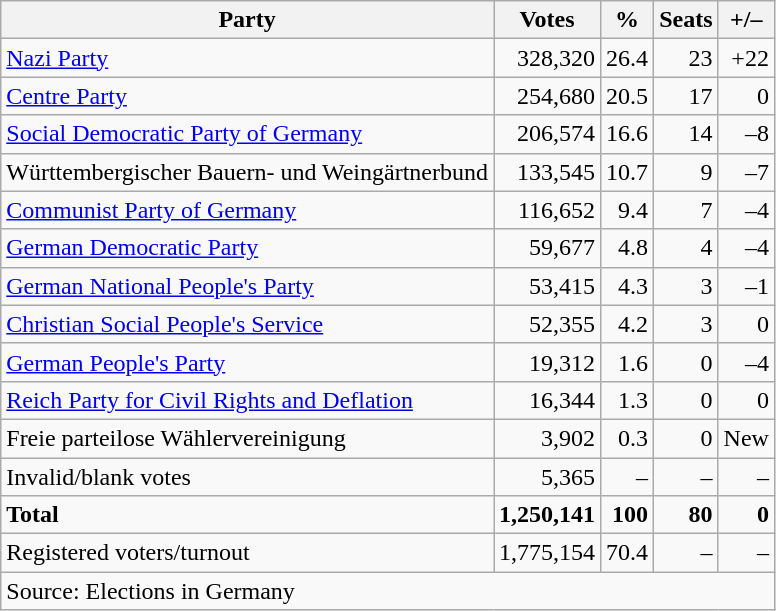<table class="wikitable" style="text-align:right">
<tr>
<th>Party</th>
<th>Votes</th>
<th>%</th>
<th>Seats</th>
<th>+/–</th>
</tr>
<tr>
<td align="left"><a href='#'>Nazi Party</a></td>
<td>328,320</td>
<td>26.4</td>
<td>23</td>
<td>+22</td>
</tr>
<tr>
<td align="left"><a href='#'>Centre Party</a></td>
<td>254,680</td>
<td>20.5</td>
<td>17</td>
<td>0</td>
</tr>
<tr>
<td align="left"><a href='#'>Social Democratic Party of Germany</a></td>
<td>206,574</td>
<td>16.6</td>
<td>14</td>
<td>–8</td>
</tr>
<tr>
<td align="left">Württembergischer Bauern- und Weingärtnerbund</td>
<td>133,545</td>
<td>10.7</td>
<td>9</td>
<td>–7</td>
</tr>
<tr>
<td align="left"><a href='#'>Communist Party of Germany</a></td>
<td>116,652</td>
<td>9.4</td>
<td>7</td>
<td>–4</td>
</tr>
<tr>
<td align="left"><a href='#'>German Democratic Party</a></td>
<td>59,677</td>
<td>4.8</td>
<td>4</td>
<td>–4</td>
</tr>
<tr>
<td align="left"><a href='#'>German National People's Party</a></td>
<td>53,415</td>
<td>4.3</td>
<td>3</td>
<td>–1</td>
</tr>
<tr>
<td align="left"><a href='#'>Christian Social People's Service</a></td>
<td>52,355</td>
<td>4.2</td>
<td>3</td>
<td>0</td>
</tr>
<tr>
<td align="left"><a href='#'>German People's Party</a></td>
<td>19,312</td>
<td>1.6</td>
<td>0</td>
<td>–4</td>
</tr>
<tr>
<td align="left"><a href='#'>Reich Party for Civil Rights and Deflation</a></td>
<td>16,344</td>
<td>1.3</td>
<td>0</td>
<td>0</td>
</tr>
<tr>
<td align="left">Freie parteilose Wählervereinigung</td>
<td>3,902</td>
<td>0.3</td>
<td>0</td>
<td>New</td>
</tr>
<tr>
<td align="left">Invalid/blank votes</td>
<td>5,365</td>
<td>–</td>
<td>–</td>
<td>–</td>
</tr>
<tr>
<td align="left"><strong>Total</strong></td>
<td><strong>1,250,141</strong></td>
<td><strong>100</strong></td>
<td><strong>80</strong></td>
<td><strong>0</strong></td>
</tr>
<tr>
<td align="left">Registered voters/turnout</td>
<td>1,775,154</td>
<td>70.4</td>
<td>–</td>
<td>–</td>
</tr>
<tr>
<td colspan="5" align="left">Source: Elections in Germany</td>
</tr>
</table>
